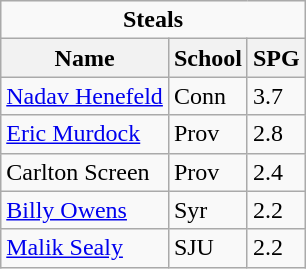<table class="wikitable">
<tr>
<td colspan=3 style="text-align:center;"><strong>Steals</strong></td>
</tr>
<tr>
<th>Name</th>
<th>School</th>
<th>SPG</th>
</tr>
<tr>
<td><a href='#'>Nadav Henefeld</a></td>
<td>Conn</td>
<td>3.7</td>
</tr>
<tr>
<td><a href='#'>Eric Murdock</a></td>
<td>Prov</td>
<td>2.8</td>
</tr>
<tr>
<td>Carlton Screen</td>
<td>Prov</td>
<td>2.4</td>
</tr>
<tr>
<td><a href='#'>Billy Owens</a></td>
<td>Syr</td>
<td>2.2</td>
</tr>
<tr>
<td><a href='#'>Malik Sealy</a></td>
<td>SJU</td>
<td>2.2</td>
</tr>
</table>
